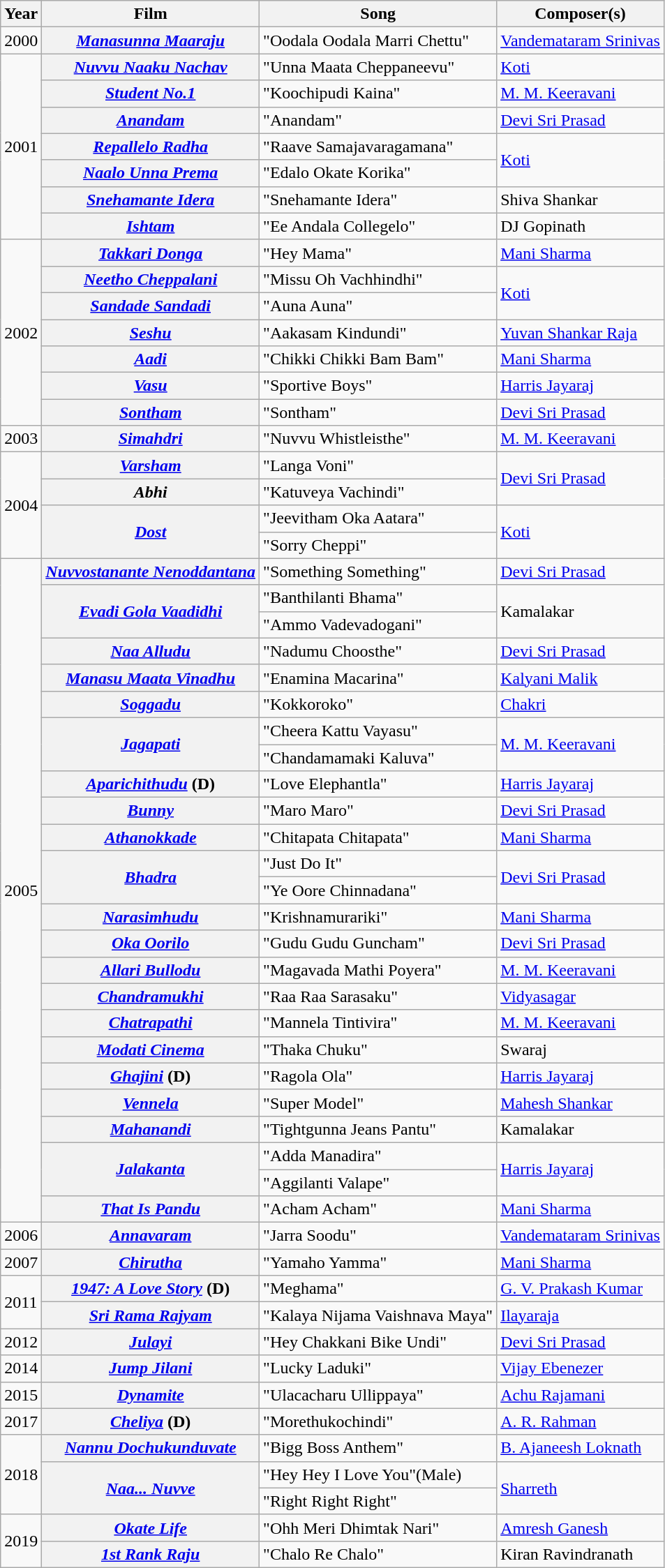<table class="wikitable sortable">
<tr>
<th>Year</th>
<th>Film</th>
<th>Song</th>
<th>Composer(s)</th>
</tr>
<tr>
<td>2000</td>
<th><em><a href='#'>Manasunna Maaraju</a></em></th>
<td>"Oodala Oodala Marri Chettu"</td>
<td><a href='#'>Vandemataram Srinivas</a></td>
</tr>
<tr>
<td rowspan="7">2001</td>
<th><em><a href='#'>Nuvvu Naaku Nachav</a></em></th>
<td>"Unna Maata Cheppaneevu"</td>
<td><a href='#'>Koti</a></td>
</tr>
<tr>
<th><em><a href='#'>Student No.1</a></em></th>
<td>"Koochipudi Kaina"</td>
<td><a href='#'>M. M. Keeravani</a></td>
</tr>
<tr>
<th><em><a href='#'>Anandam</a></em></th>
<td>"Anandam"</td>
<td><a href='#'>Devi Sri Prasad</a></td>
</tr>
<tr>
<th><em><a href='#'>Repallelo Radha</a></em></th>
<td>"Raave Samajavaragamana"</td>
<td rowspan="2"><a href='#'>Koti</a></td>
</tr>
<tr>
<th><em><a href='#'>Naalo Unna Prema</a></em></th>
<td>"Edalo Okate Korika"</td>
</tr>
<tr>
<th><em><a href='#'>Snehamante Idera</a></em></th>
<td>"Snehamante Idera"</td>
<td>Shiva Shankar</td>
</tr>
<tr>
<th><em><a href='#'>Ishtam</a></em></th>
<td>"Ee Andala Collegelo"</td>
<td>DJ Gopinath</td>
</tr>
<tr>
<td rowspan="7">2002</td>
<th><em><a href='#'>Takkari Donga</a></em></th>
<td>"Hey Mama"</td>
<td><a href='#'>Mani Sharma</a></td>
</tr>
<tr>
<th><em><a href='#'>Neetho Cheppalani</a></em></th>
<td>"Missu Oh Vachhindhi"</td>
<td rowspan="2"><a href='#'>Koti</a></td>
</tr>
<tr>
<th><em><a href='#'>Sandade Sandadi</a></em></th>
<td>"Auna Auna"</td>
</tr>
<tr>
<th><em><a href='#'>Seshu</a></em></th>
<td>"Aakasam Kindundi"</td>
<td><a href='#'>Yuvan Shankar Raja</a></td>
</tr>
<tr>
<th><em><a href='#'>Aadi</a></em></th>
<td>"Chikki Chikki Bam Bam"</td>
<td><a href='#'>Mani Sharma</a></td>
</tr>
<tr>
<th><em><a href='#'>Vasu</a></em></th>
<td>"Sportive Boys"</td>
<td><a href='#'>Harris Jayaraj</a></td>
</tr>
<tr>
<th><em><a href='#'>Sontham</a></em></th>
<td>"Sontham"</td>
<td><a href='#'>Devi Sri Prasad</a></td>
</tr>
<tr>
<td rowspan="1">2003</td>
<th><em><a href='#'>Simahdri</a></em></th>
<td>"Nuvvu Whistleisthe"</td>
<td><a href='#'>M. M. Keeravani</a></td>
</tr>
<tr>
<td rowspan="4">2004</td>
<th><em><a href='#'>Varsham</a></em></th>
<td>"Langa Voni"</td>
<td rowspan="2"><a href='#'>Devi Sri Prasad</a></td>
</tr>
<tr>
<th><em>Abhi</em></th>
<td>"Katuveya Vachindi"</td>
</tr>
<tr>
<th rowspan="2"><em><a href='#'>Dost</a></em></th>
<td>"Jeevitham Oka Aatara"</td>
<td rowspan="2"><a href='#'>Koti</a></td>
</tr>
<tr>
<td>"Sorry Cheppi"</td>
</tr>
<tr>
<td rowspan="25">2005</td>
<th><em><a href='#'>Nuvvostanante Nenoddantana</a></em></th>
<td>"Something Something"</td>
<td><a href='#'>Devi Sri Prasad</a></td>
</tr>
<tr>
<th rowspan="2"><em><a href='#'>Evadi Gola Vaadidhi</a></em></th>
<td>"Banthilanti Bhama"</td>
<td rowspan="2">Kamalakar</td>
</tr>
<tr>
<td>"Ammo Vadevadogani"</td>
</tr>
<tr>
<th><em><a href='#'>Naa Alludu</a></em></th>
<td>"Nadumu Choosthe"</td>
<td><a href='#'>Devi Sri Prasad</a></td>
</tr>
<tr>
<th><em><a href='#'>Manasu Maata Vinadhu</a></em></th>
<td>"Enamina Macarina"</td>
<td><a href='#'>Kalyani Malik</a></td>
</tr>
<tr>
<th><em><a href='#'>Soggadu</a></em></th>
<td>"Kokkoroko"</td>
<td><a href='#'>Chakri</a></td>
</tr>
<tr>
<th rowspan="2"><em><a href='#'>Jagapati</a></em></th>
<td>"Cheera Kattu Vayasu"</td>
<td rowspan="2"><a href='#'>M. M. Keeravani</a></td>
</tr>
<tr>
<td>"Chandamamaki Kaluva"</td>
</tr>
<tr>
<th><em><a href='#'>Aparichithudu</a></em> (D)</th>
<td>"Love Elephantla"</td>
<td><a href='#'>Harris Jayaraj</a></td>
</tr>
<tr>
<th><em><a href='#'>Bunny</a></em></th>
<td>"Maro Maro"</td>
<td><a href='#'>Devi Sri Prasad</a></td>
</tr>
<tr>
<th><em><a href='#'>Athanokkade</a></em></th>
<td>"Chitapata Chitapata"</td>
<td><a href='#'>Mani Sharma</a></td>
</tr>
<tr>
<th rowspan="2"><a href='#'><em>Bhadra</em></a></th>
<td>"Just Do It"</td>
<td rowspan="2"><a href='#'>Devi Sri Prasad</a></td>
</tr>
<tr>
<td>"Ye Oore Chinnadana"</td>
</tr>
<tr>
<th><em><a href='#'>Narasimhudu</a></em></th>
<td>"Krishnamurariki"</td>
<td><a href='#'>Mani Sharma</a></td>
</tr>
<tr>
<th><em><a href='#'>Oka Oorilo</a></em></th>
<td>"Gudu Gudu Guncham"</td>
<td><a href='#'>Devi Sri Prasad</a></td>
</tr>
<tr>
<th><em><a href='#'>Allari Bullodu</a></em></th>
<td>"Magavada Mathi Poyera"</td>
<td><a href='#'>M. M. Keeravani</a></td>
</tr>
<tr>
<th><em><a href='#'>Chandramukhi</a></em></th>
<td>"Raa Raa Sarasaku"</td>
<td><a href='#'>Vidyasagar</a></td>
</tr>
<tr>
<th><a href='#'><em>Chatrapathi</em></a></th>
<td>"Mannela Tintivira"</td>
<td><a href='#'>M. M. Keeravani</a></td>
</tr>
<tr>
<th><em><a href='#'>Modati Cinema</a></em></th>
<td>"Thaka Chuku"</td>
<td>Swaraj</td>
</tr>
<tr>
<th><em><a href='#'>Ghajini</a></em>  (D)</th>
<td>"Ragola Ola"</td>
<td><a href='#'>Harris Jayaraj</a></td>
</tr>
<tr>
<th><em><a href='#'>Vennela</a></em></th>
<td>"Super Model"</td>
<td><a href='#'>Mahesh Shankar</a></td>
</tr>
<tr>
<th><em><a href='#'>Mahanandi</a></em></th>
<td>"Tightgunna Jeans Pantu"</td>
<td>Kamalakar</td>
</tr>
<tr>
<th rowspan="2"><em><a href='#'>Jalakanta</a></em></th>
<td>"Adda Manadira"</td>
<td rowspan="2"><a href='#'>Harris Jayaraj</a></td>
</tr>
<tr>
<td>"Aggilanti Valape"</td>
</tr>
<tr>
<th><em><a href='#'>That Is Pandu</a></em></th>
<td>"Acham Acham"</td>
<td><a href='#'>Mani Sharma</a></td>
</tr>
<tr>
<td>2006</td>
<th><em><a href='#'>Annavaram</a></em></th>
<td>"Jarra Soodu"</td>
<td><a href='#'>Vandemataram Srinivas</a></td>
</tr>
<tr>
<td>2007</td>
<th><em><a href='#'>Chirutha</a></em></th>
<td>"Yamaho Yamma"</td>
<td><a href='#'>Mani Sharma</a></td>
</tr>
<tr>
<td rowspan="2">2011</td>
<th><em><a href='#'>1947: A Love Story</a></em> (D)</th>
<td>"Meghama"</td>
<td><a href='#'>G. V. Prakash Kumar</a></td>
</tr>
<tr>
<th><em><a href='#'>Sri Rama Rajyam</a></em></th>
<td>"Kalaya Nijama Vaishnava Maya"</td>
<td><a href='#'>Ilayaraja</a></td>
</tr>
<tr>
<td>2012</td>
<th><em><a href='#'>Julayi</a></em></th>
<td>"Hey Chakkani Bike Undi"</td>
<td><a href='#'>Devi Sri Prasad</a></td>
</tr>
<tr>
<td>2014</td>
<th><em><a href='#'>Jump Jilani</a></em></th>
<td>"Lucky Laduki"</td>
<td><a href='#'>Vijay Ebenezer</a></td>
</tr>
<tr>
<td>2015</td>
<th><em><a href='#'>Dynamite</a></em></th>
<td>"Ulacacharu Ullippaya"</td>
<td><a href='#'>Achu Rajamani</a></td>
</tr>
<tr>
<td>2017</td>
<th><em><a href='#'>Cheliya</a></em> (D)</th>
<td>"Morethukochindi"</td>
<td><a href='#'>A. R. Rahman</a></td>
</tr>
<tr>
<td rowspan="3">2018</td>
<th><em><a href='#'>Nannu Dochukunduvate</a></em></th>
<td>"Bigg Boss Anthem"</td>
<td><a href='#'>B. Ajaneesh Loknath</a></td>
</tr>
<tr>
<th rowspan="2"><em><a href='#'>Naa... Nuvve</a></em></th>
<td>"Hey Hey I Love You"(Male)</td>
<td rowspan="2"><a href='#'>Sharreth</a></td>
</tr>
<tr>
<td>"Right Right Right"</td>
</tr>
<tr>
<td rowspan="2">2019</td>
<th><em><a href='#'>Okate Life</a></em></th>
<td>"Ohh Meri Dhimtak Nari"</td>
<td><a href='#'>Amresh Ganesh</a></td>
</tr>
<tr>
<th><a href='#'><em>1st Rank Raju</em></a></th>
<td>"Chalo Re Chalo"</td>
<td>Kiran Ravindranath</td>
</tr>
</table>
